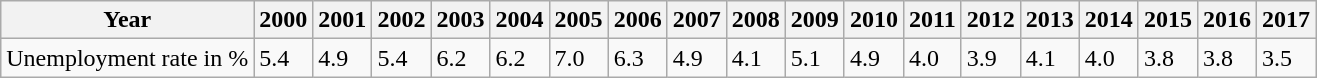<table class="wikitable">
<tr>
<th>Year</th>
<th>2000</th>
<th>2001</th>
<th>2002</th>
<th>2003</th>
<th>2004</th>
<th>2005</th>
<th>2006</th>
<th>2007</th>
<th>2008</th>
<th>2009</th>
<th>2010</th>
<th>2011</th>
<th>2012</th>
<th>2013</th>
<th>2014</th>
<th>2015</th>
<th>2016</th>
<th>2017</th>
</tr>
<tr>
<td>Unemployment rate in %</td>
<td>5.4</td>
<td>4.9</td>
<td>5.4</td>
<td>6.2</td>
<td>6.2</td>
<td>7.0</td>
<td>6.3</td>
<td>4.9</td>
<td>4.1</td>
<td>5.1</td>
<td>4.9</td>
<td>4.0</td>
<td>3.9</td>
<td>4.1</td>
<td>4.0</td>
<td>3.8</td>
<td>3.8</td>
<td>3.5</td>
</tr>
</table>
